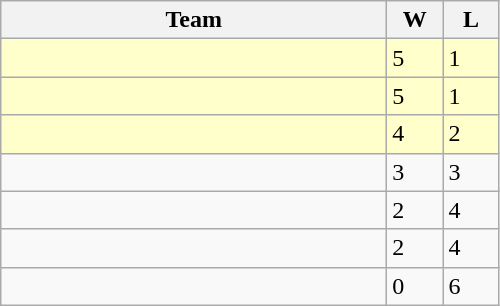<table class="wikitable">
<tr>
<th width="250px">Team</th>
<th width="30px">W</th>
<th width="30px">L</th>
</tr>
<tr bgcolor=#ffffcc>
<td></td>
<td>5</td>
<td>1</td>
</tr>
<tr bgcolor=#ffffcc>
<td></td>
<td>5</td>
<td>1</td>
</tr>
<tr bgcolor=#ffffcc>
<td></td>
<td>4</td>
<td>2</td>
</tr>
<tr>
<td></td>
<td>3</td>
<td>3</td>
</tr>
<tr>
<td></td>
<td>2</td>
<td>4</td>
</tr>
<tr>
<td></td>
<td>2</td>
<td>4</td>
</tr>
<tr>
<td></td>
<td>0</td>
<td>6</td>
</tr>
</table>
